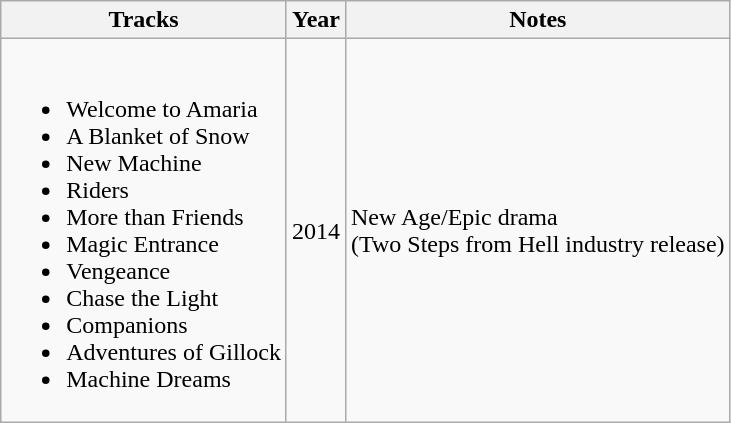<table class="wikitable sortable">
<tr>
<th>Tracks</th>
<th>Year</th>
<th>Notes</th>
</tr>
<tr>
<td><br><ul><li>Welcome to Amaria</li><li>A Blanket of Snow</li><li>New Machine</li><li>Riders</li><li>More than Friends</li><li>Magic Entrance</li><li>Vengeance</li><li>Chase the Light</li><li>Companions</li><li>Adventures of Gillock</li><li>Machine Dreams</li></ul></td>
<td>2014</td>
<td>New Age/Epic drama<br>(Two Steps from Hell industry release)</td>
</tr>
</table>
